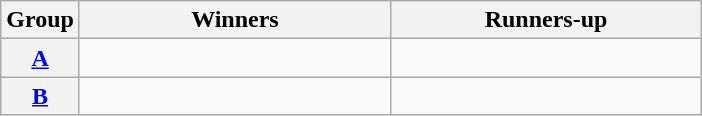<table class=wikitable>
<tr>
<th>Group</th>
<th width=200>Winners</th>
<th width=200>Runners-up</th>
</tr>
<tr>
<th><a href='#'>A</a></th>
<td></td>
<td></td>
</tr>
<tr>
<th><a href='#'>B</a></th>
<td></td>
<td></td>
</tr>
</table>
